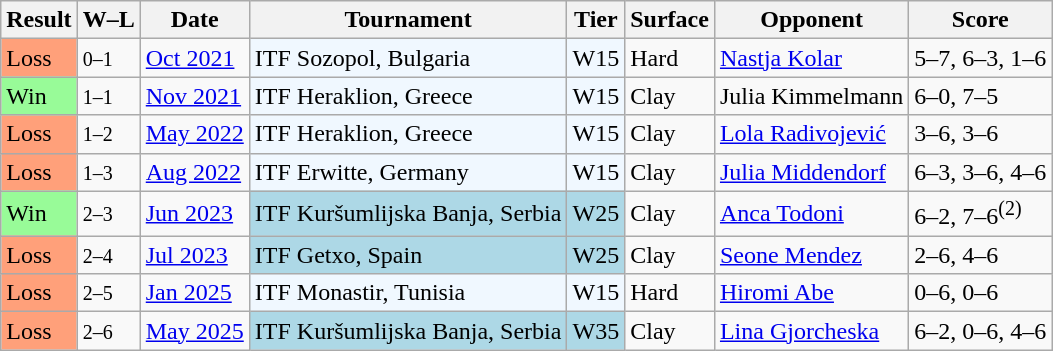<table class="sortable wikitable">
<tr>
<th>Result</th>
<th class="unsortable">W–L</th>
<th>Date</th>
<th>Tournament</th>
<th>Tier</th>
<th>Surface</th>
<th>Opponent</th>
<th class="unsortable">Score</th>
</tr>
<tr>
<td style="background:#ffa07a;">Loss</td>
<td><small>0–1</small></td>
<td><a href='#'>Oct 2021</a></td>
<td style="background:#f0f8ff;">ITF Sozopol, Bulgaria</td>
<td style="background:#f0f8ff;">W15</td>
<td>Hard</td>
<td> <a href='#'>Nastja Kolar</a></td>
<td>5–7, 6–3, 1–6</td>
</tr>
<tr>
<td style="background:#98fb98;">Win</td>
<td><small>1–1</small></td>
<td><a href='#'>Nov 2021</a></td>
<td style="background:#f0f8ff;">ITF Heraklion, Greece</td>
<td style="background:#f0f8ff;">W15</td>
<td>Clay</td>
<td> Julia Kimmelmann</td>
<td>6–0, 7–5</td>
</tr>
<tr>
<td style="background:#ffa07a;">Loss</td>
<td><small>1–2</small></td>
<td><a href='#'>May 2022</a></td>
<td style="background:#f0f8ff;">ITF Heraklion, Greece</td>
<td style="background:#f0f8ff;">W15</td>
<td>Clay</td>
<td> <a href='#'>Lola Radivojević</a></td>
<td>3–6, 3–6</td>
</tr>
<tr>
<td style="background:#ffa07a;">Loss</td>
<td><small>1–3</small></td>
<td><a href='#'>Aug 2022</a></td>
<td style="background:#f0f8ff;">ITF Erwitte, Germany</td>
<td style="background:#f0f8ff;">W15</td>
<td>Clay</td>
<td> <a href='#'>Julia Middendorf</a></td>
<td>6–3, 3–6, 4–6</td>
</tr>
<tr>
<td style="background:#98fb98;">Win</td>
<td><small>2–3</small></td>
<td><a href='#'>Jun 2023</a></td>
<td style="background:lightblue;">ITF Kuršumlijska Banja, Serbia</td>
<td style="background:lightblue;">W25</td>
<td>Clay</td>
<td> <a href='#'>Anca Todoni</a></td>
<td>6–2, 7–6<sup>(2)</sup></td>
</tr>
<tr>
<td style="background:#ffa07a;">Loss</td>
<td><small>2–4</small></td>
<td><a href='#'>Jul 2023</a></td>
<td style="background:lightblue;">ITF Getxo, Spain</td>
<td style="background:lightblue;">W25</td>
<td>Clay</td>
<td> <a href='#'>Seone Mendez</a></td>
<td>2–6, 4–6</td>
</tr>
<tr>
<td style="background:#ffa07a;">Loss</td>
<td><small>2–5</small></td>
<td><a href='#'>Jan 2025</a></td>
<td style="background:#f0f8ff;">ITF Monastir, Tunisia</td>
<td style="background:#f0f8ff;">W15</td>
<td>Hard</td>
<td> <a href='#'>Hiromi Abe</a></td>
<td>0–6, 0–6</td>
</tr>
<tr>
<td style="background:#ffa07a;">Loss</td>
<td><small>2–6</small></td>
<td><a href='#'>May 2025</a></td>
<td style="background:lightblue;">ITF Kuršumlijska Banja, Serbia</td>
<td style="background:lightblue;">W35</td>
<td>Clay</td>
<td> <a href='#'>Lina Gjorcheska</a></td>
<td>6–2, 0–6, 4–6</td>
</tr>
</table>
